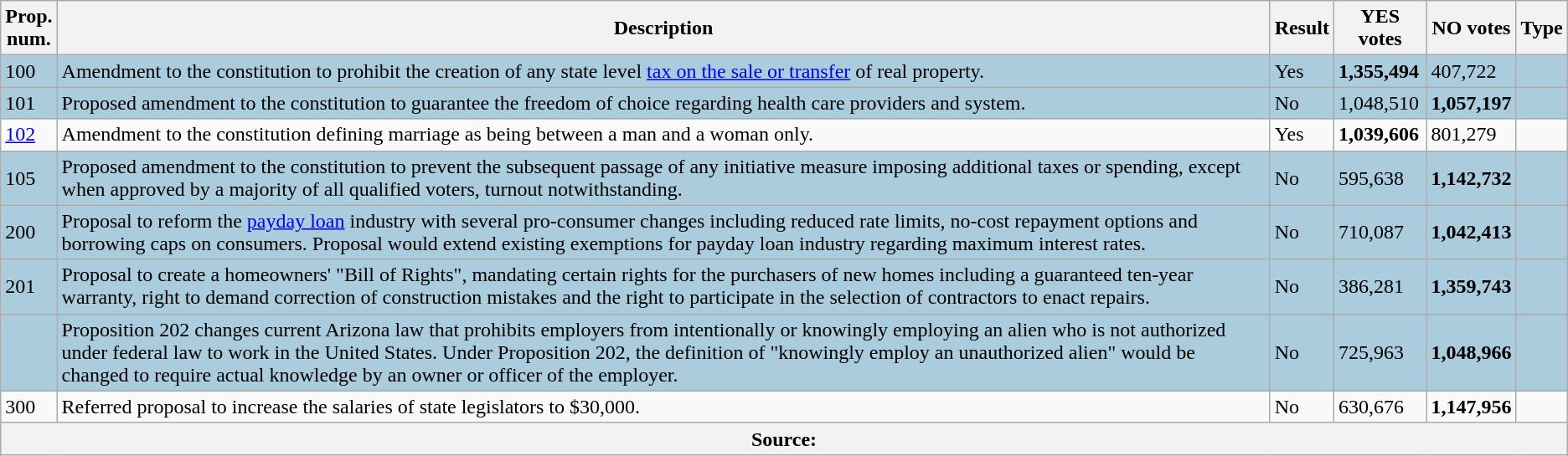<table class="wikitable sortable">
<tr>
<th>Prop.<br>num.</th>
<th>Description</th>
<th>Result</th>
<th>YES votes</th>
<th>NO votes</th>
<th>Type</th>
</tr>
<tr bgcolor="#aaccdd">
<td>100</td>
<td>Amendment to the constitution to prohibit the creation of any state level <a href='#'>tax on the sale or transfer</a> of real property.</td>
<td> Yes</td>
<td><strong>1,355,494</strong></td>
<td>407,722</td>
<td></td>
</tr>
<tr bgcolor="#aaccdd">
<td>101</td>
<td>Proposed amendment to the constitution to guarantee the freedom of choice regarding health care providers and system.</td>
<td> No</td>
<td>1,048,510</td>
<td><strong>1,057,197</strong></td>
<td></td>
</tr>
<tr>
<td><a href='#'>102</a></td>
<td>Amendment to the constitution defining marriage as being between a man and a woman only.</td>
<td> Yes</td>
<td><strong>1,039,606</strong></td>
<td>801,279</td>
<td></td>
</tr>
<tr bgcolor="#aaccdd">
<td>105</td>
<td>Proposed amendment to the constitution to prevent the subsequent passage of any initiative measure imposing additional taxes or spending, except when approved by a majority of all qualified voters, turnout notwithstanding.</td>
<td> No</td>
<td>595,638</td>
<td><strong>1,142,732</strong></td>
<td></td>
</tr>
<tr bgcolor="#aaccdd">
<td>200</td>
<td>Proposal to reform the <a href='#'>payday loan</a> industry with several pro-consumer changes including reduced rate limits, no-cost repayment options and borrowing caps on consumers.  Proposal would extend existing exemptions for payday loan industry regarding maximum interest rates.</td>
<td> No</td>
<td>710,087</td>
<td><strong>1,042,413</strong></td>
<td></td>
</tr>
<tr bgcolor="#aaccdd">
<td>201</td>
<td>Proposal to create a homeowners' "Bill of Rights", mandating certain rights for the purchasers of new homes including a guaranteed ten-year warranty, right to demand correction of construction mistakes and the right to participate in the selection of contractors to enact repairs.</td>
<td> No</td>
<td>386,281</td>
<td><strong>1,359,743</strong></td>
<td></td>
</tr>
<tr bgcolor="#aaccdd">
<td></td>
<td>Proposition 202 changes current Arizona law that prohibits employers from intentionally or knowingly employing an alien who is not authorized under federal law to work in the United States. Under Proposition 202, the definition of "knowingly employ an unauthorized alien" would be changed to require actual knowledge by an owner or officer of the employer.</td>
<td> No</td>
<td>725,963</td>
<td><strong>1,048,966</strong></td>
<td></td>
</tr>
<tr>
<td>300</td>
<td>Referred proposal to increase the salaries of state legislators to $30,000.</td>
<td> No</td>
<td>630,676</td>
<td><strong>1,147,956</strong></td>
<td></td>
</tr>
<tr>
<th colspan="6">Source:</th>
</tr>
</table>
